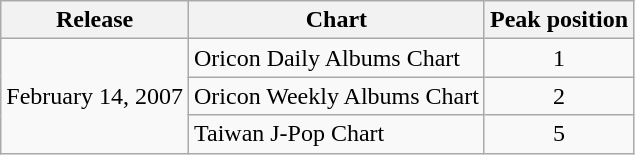<table class="wikitable">
<tr>
<th>Release</th>
<th>Chart</th>
<th>Peak position</th>
</tr>
<tr>
<td rowspan="3">February 14, 2007</td>
<td>Oricon Daily Albums Chart</td>
<td align="center">1</td>
</tr>
<tr>
<td>Oricon Weekly Albums Chart</td>
<td align="center">2</td>
</tr>
<tr>
<td>Taiwan J-Pop Chart</td>
<td align="center">5</td>
</tr>
</table>
